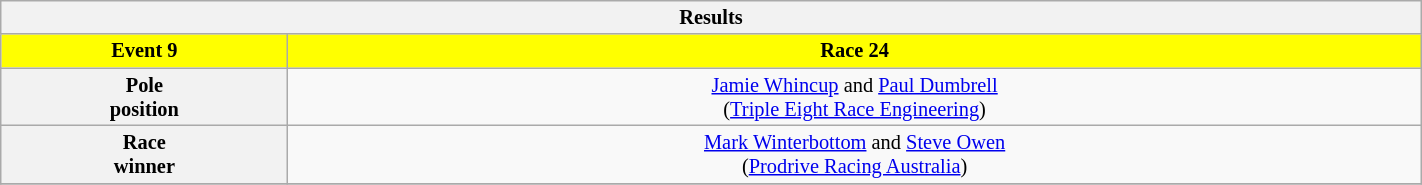<table class="wikitable collapsible collapsed" align="center" width=75% style="font-size: 85%; max-width: 950px">
<tr>
<th colspan="2">Results</th>
</tr>
<tr style="font-weight: bold; text-align:center; background:yellow">
<td>Event 9</td>
<td>Race 24</td>
</tr>
<tr>
<th>Pole<br>position</th>
<td align="center"> <a href='#'>Jamie Whincup</a> and  <a href='#'>Paul Dumbrell</a><br>(<a href='#'>Triple Eight Race Engineering</a>)</td>
</tr>
<tr>
<th>Race<br>winner</th>
<td align="center"> <a href='#'>Mark Winterbottom</a> and  <a href='#'>Steve Owen</a><br>(<a href='#'>Prodrive Racing Australia</a>)</td>
</tr>
<tr>
</tr>
</table>
